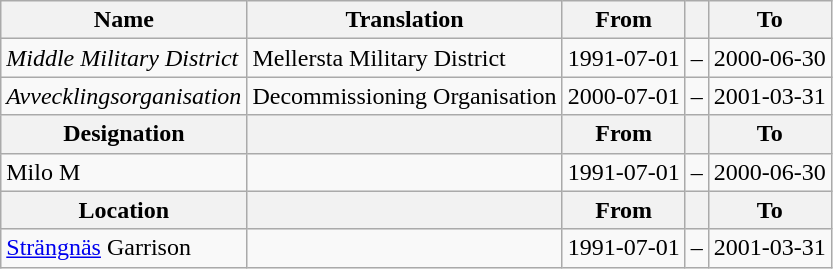<table class="wikitable">
<tr>
<th style="font-weight:bold;">Name</th>
<th style="font-weight:bold;">Translation</th>
<th style="text-align: center; font-weight:bold;">From</th>
<th></th>
<th style="text-align: center; font-weight:bold;">To</th>
</tr>
<tr>
<td style="font-style:italic;">Middle Military District</td>
<td>Mellersta Military District</td>
<td>1991-07-01</td>
<td>–</td>
<td>2000-06-30</td>
</tr>
<tr>
<td style="font-style:italic;">Avvecklingsorganisation</td>
<td>Decommissioning Organisation</td>
<td>2000-07-01</td>
<td>–</td>
<td>2001-03-31</td>
</tr>
<tr>
<th style="font-weight:bold;">Designation</th>
<th style="font-weight:bold;"></th>
<th style="text-align: center; font-weight:bold;">From</th>
<th></th>
<th style="text-align: center; font-weight:bold;">To</th>
</tr>
<tr>
<td>Milo M</td>
<td></td>
<td style="text-align: center;">1991-07-01</td>
<td style="text-align: center;">–</td>
<td style="text-align: center;">2000-06-30</td>
</tr>
<tr>
<th style="font-weight:bold;">Location</th>
<th style="font-weight:bold;"></th>
<th style="text-align: center; font-weight:bold;">From</th>
<th></th>
<th style="text-align: center; font-weight:bold;">To</th>
</tr>
<tr>
<td><a href='#'>Strängnäs</a> Garrison</td>
<td></td>
<td style="text-align: center;">1991-07-01</td>
<td style="text-align: center;">–</td>
<td style="text-align: center;">2001-03-31</td>
</tr>
</table>
